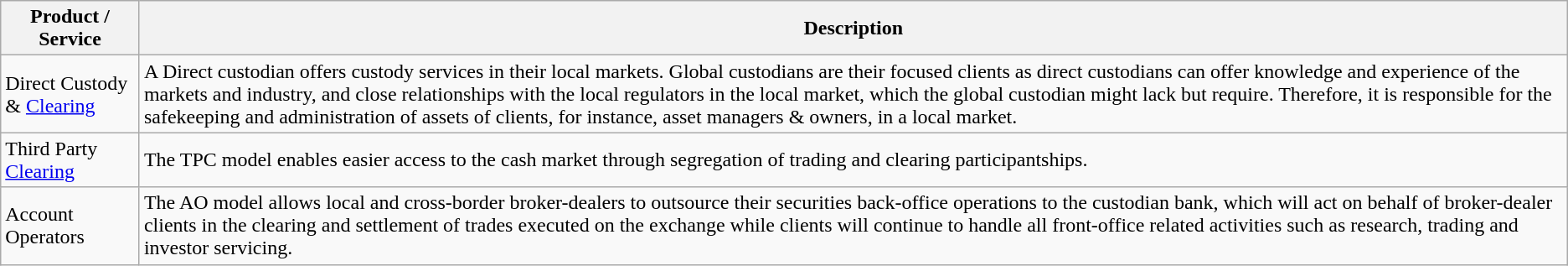<table class="wikitable">
<tr>
<th>Product / Service</th>
<th>Description</th>
</tr>
<tr>
<td>Direct Custody & <a href='#'>Clearing</a></td>
<td>A Direct custodian offers custody services in their local markets. Global custodians are their focused clients as direct custodians can offer knowledge and experience of the markets and industry, and close relationships with the local regulators in the local market, which the global custodian might lack but require. Therefore, it is responsible for the safekeeping and administration of assets of clients, for instance, asset managers & owners, in a local market.</td>
</tr>
<tr>
<td>Third Party <a href='#'>Clearing</a></td>
<td>The TPC model enables easier access to the cash market through segregation of trading and clearing participantships.</td>
</tr>
<tr>
<td>Account Operators</td>
<td>The AO model allows local and cross-border broker-dealers to outsource their securities back-office operations to the custodian bank, which will act on behalf of broker-dealer clients in the clearing and settlement of trades executed on the exchange while clients will continue to handle all front-office related activities such as research, trading and investor servicing.</td>
</tr>
</table>
